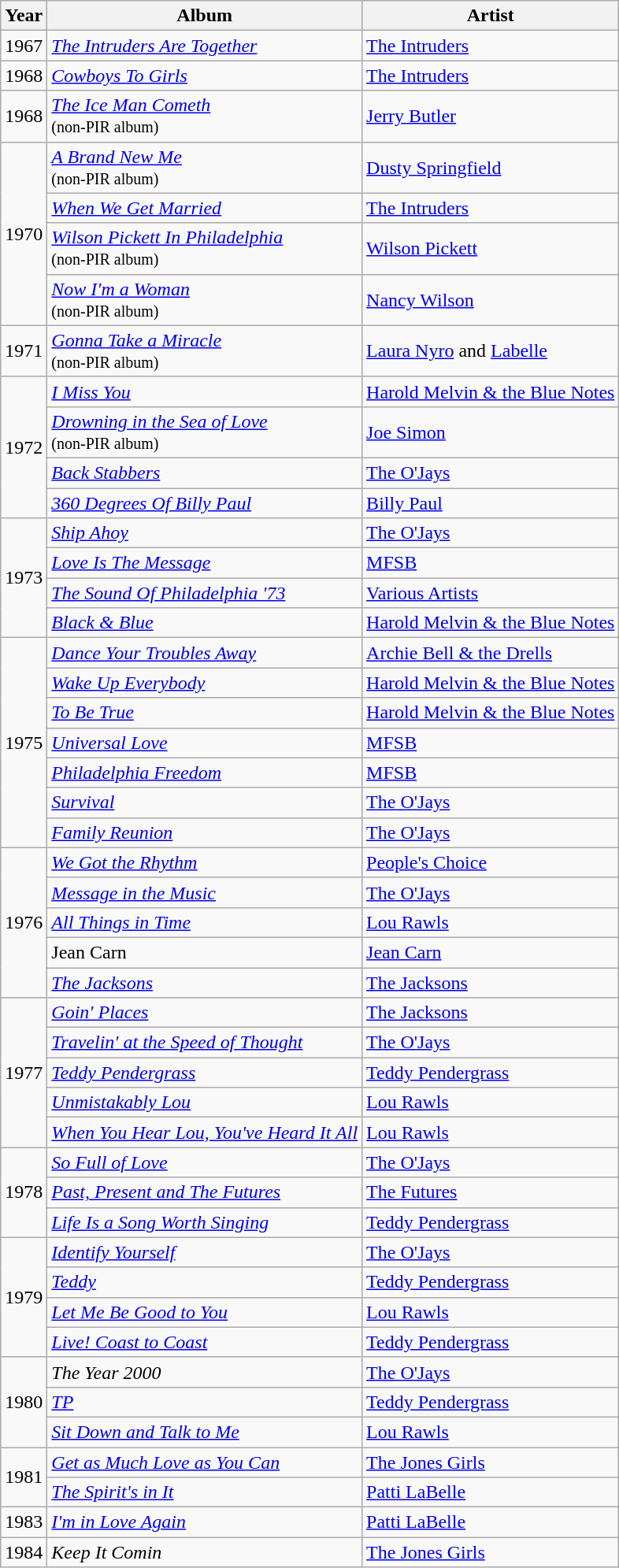<table class="wikitable">
<tr>
<th>Year</th>
<th>Album</th>
<th>Artist</th>
</tr>
<tr>
<td>1967</td>
<td><em><a href='#'>The Intruders Are Together</a></em></td>
<td><a href='#'>The Intruders</a></td>
</tr>
<tr>
<td>1968</td>
<td><em><a href='#'>Cowboys To Girls</a></em></td>
<td><a href='#'>The Intruders</a></td>
</tr>
<tr>
<td>1968</td>
<td><em><a href='#'>The Ice Man Cometh</a></em><br><small>(non-PIR album)</small></td>
<td><a href='#'>Jerry Butler</a></td>
</tr>
<tr>
<td rowspan="4">1970</td>
<td><em><a href='#'>A Brand New Me</a></em><br><small>(non-PIR album)</small></td>
<td><a href='#'>Dusty Springfield</a></td>
</tr>
<tr>
<td><em><a href='#'>When We Get Married</a></em></td>
<td><a href='#'>The Intruders</a></td>
</tr>
<tr>
<td><em><a href='#'>Wilson Pickett In Philadelphia</a></em><br><small>(non-PIR album)</small></td>
<td><a href='#'>Wilson Pickett</a></td>
</tr>
<tr>
<td><em><a href='#'>Now I'm a Woman</a></em><br><small>(non-PIR album)</small></td>
<td><a href='#'>Nancy Wilson</a></td>
</tr>
<tr>
<td>1971</td>
<td><em><a href='#'>Gonna Take a Miracle</a></em><br><small>(non-PIR album)</small></td>
<td><a href='#'>Laura Nyro</a> and <a href='#'>Labelle</a></td>
</tr>
<tr>
<td rowspan="4">1972</td>
<td><em><a href='#'>I Miss You</a></em></td>
<td><a href='#'>Harold Melvin & the Blue Notes</a></td>
</tr>
<tr>
<td><em><a href='#'>Drowning in the Sea of Love</a></em><br><small>(non-PIR album)</small></td>
<td><a href='#'>Joe Simon</a></td>
</tr>
<tr>
<td><em><a href='#'>Back Stabbers</a></em></td>
<td><a href='#'>The O'Jays</a></td>
</tr>
<tr>
<td><em><a href='#'>360 Degrees Of Billy Paul</a></em></td>
<td><a href='#'>Billy Paul</a></td>
</tr>
<tr>
<td rowspan="4">1973</td>
<td><em><a href='#'>Ship Ahoy</a></em></td>
<td><a href='#'>The O'Jays</a></td>
</tr>
<tr>
<td><em><a href='#'>Love Is The Message</a></em></td>
<td><a href='#'>MFSB</a></td>
</tr>
<tr>
<td><em><a href='#'>The Sound Of Philadelphia '73</a></em></td>
<td><a href='#'>Various Artists</a></td>
</tr>
<tr>
<td><em><a href='#'>Black & Blue</a></em></td>
<td><a href='#'>Harold Melvin & the Blue Notes</a></td>
</tr>
<tr>
<td rowspan="7">1975</td>
<td><em><a href='#'>Dance Your Troubles Away</a></em></td>
<td><a href='#'>Archie Bell & the Drells</a></td>
</tr>
<tr>
<td><em><a href='#'>Wake Up Everybody</a></em></td>
<td><a href='#'>Harold Melvin & the Blue Notes</a></td>
</tr>
<tr>
<td><em><a href='#'>To Be True</a></em></td>
<td><a href='#'>Harold Melvin & the Blue Notes</a></td>
</tr>
<tr>
<td><em><a href='#'>Universal Love</a></em></td>
<td><a href='#'>MFSB</a></td>
</tr>
<tr>
<td><em><a href='#'>Philadelphia Freedom</a></em></td>
<td><a href='#'>MFSB</a></td>
</tr>
<tr>
<td><em><a href='#'>Survival</a></em></td>
<td><a href='#'>The O'Jays</a></td>
</tr>
<tr>
<td><em><a href='#'>Family Reunion</a></em></td>
<td><a href='#'>The O'Jays</a></td>
</tr>
<tr>
<td rowspan="5">1976</td>
<td><em><a href='#'>We Got the Rhythm</a></em></td>
<td><a href='#'>People's Choice</a></td>
</tr>
<tr>
<td><em><a href='#'>Message in the Music</a></em></td>
<td><a href='#'>The O'Jays</a></td>
</tr>
<tr>
<td><em><a href='#'>All Things in Time</a></em></td>
<td><a href='#'>Lou Rawls</a></td>
</tr>
<tr>
<td>Jean Carn</td>
<td><a href='#'>Jean Carn</a></td>
</tr>
<tr>
<td><em><a href='#'>The Jacksons</a></em></td>
<td><a href='#'>The Jacksons</a></td>
</tr>
<tr>
<td rowspan="5">1977</td>
<td><em><a href='#'>Goin' Places</a></em></td>
<td><a href='#'>The Jacksons</a></td>
</tr>
<tr>
<td><em><a href='#'>Travelin' at the Speed of Thought</a></em></td>
<td><a href='#'>The O'Jays</a></td>
</tr>
<tr>
<td><em><a href='#'>Teddy Pendergrass</a></em></td>
<td><a href='#'>Teddy Pendergrass</a></td>
</tr>
<tr>
<td><em><a href='#'>Unmistakably Lou</a></em></td>
<td><a href='#'>Lou Rawls</a></td>
</tr>
<tr>
<td><em><a href='#'>When You Hear Lou, You've Heard It All</a></em></td>
<td><a href='#'>Lou Rawls</a></td>
</tr>
<tr>
<td rowspan="3">1978</td>
<td><em><a href='#'>So Full of Love</a></em></td>
<td><a href='#'>The O'Jays</a></td>
</tr>
<tr>
<td><em><a href='#'>Past, Present and The Futures</a></em></td>
<td><a href='#'>The Futures</a></td>
</tr>
<tr>
<td><em><a href='#'>Life Is a Song Worth Singing</a></em></td>
<td><a href='#'>Teddy Pendergrass</a></td>
</tr>
<tr>
<td rowspan="4">1979</td>
<td><em><a href='#'>Identify Yourself</a></em></td>
<td><a href='#'>The O'Jays</a></td>
</tr>
<tr>
<td><em><a href='#'>Teddy</a></em></td>
<td><a href='#'>Teddy Pendergrass</a></td>
</tr>
<tr>
<td><em><a href='#'>Let Me Be Good to You</a></em></td>
<td><a href='#'>Lou Rawls</a></td>
</tr>
<tr>
<td><em><a href='#'>Live! Coast to Coast</a></em></td>
<td><a href='#'>Teddy Pendergrass</a></td>
</tr>
<tr>
<td rowspan="3">1980</td>
<td><em>The Year 2000</em></td>
<td><a href='#'>The O'Jays</a></td>
</tr>
<tr>
<td><em><a href='#'>TP</a></em></td>
<td><a href='#'>Teddy Pendergrass</a></td>
</tr>
<tr>
<td><em><a href='#'>Sit Down and Talk to Me</a></em></td>
<td><a href='#'>Lou Rawls</a></td>
</tr>
<tr>
<td rowspan="2">1981</td>
<td><em><a href='#'>Get as Much Love as You Can</a></em></td>
<td><a href='#'>The Jones Girls</a></td>
</tr>
<tr>
<td><em><a href='#'>The Spirit's in It</a></em></td>
<td><a href='#'>Patti LaBelle</a></td>
</tr>
<tr>
<td>1983</td>
<td><em><a href='#'>I'm in Love Again</a></em></td>
<td><a href='#'>Patti LaBelle</a></td>
</tr>
<tr>
<td>1984</td>
<td><em>Keep It Comin<strong></td>
<td><a href='#'>The Jones Girls</a></td>
</tr>
</table>
